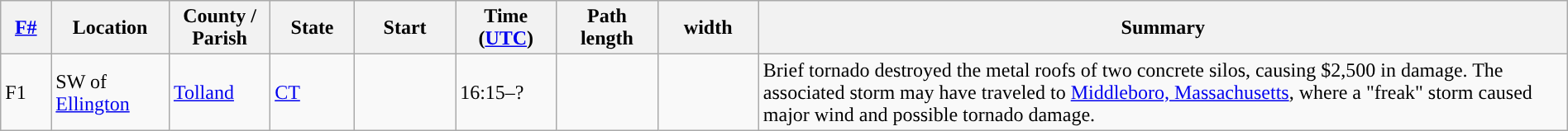<table class="wikitable sortable" style="width:100%;">
<tr>
<th scope="col"  style="width:3%; text-align:center;"><a href='#'>F#</a></th>
<th scope="col"  style="width:7%; text-align:center;" class="unsortable">Location</th>
<th scope="col"  style="width:6%; text-align:center;" class="unsortable">County / Parish</th>
<th scope="col"  style="width:5%; text-align:center;">State</th>
<th scope="col"  style="width:6%; text-align:center;">Start<br></th>
<th scope="col"  style="width:6%; text-align:center;">Time (<a href='#'>UTC</a>)</th>
<th scope="col"  style="width:6%; text-align:center;">Path length</th>
<th scope="col"  style="width:6%; text-align:center;"> width</th>
<th scope="col" class="unsortable" style="width:48%; text-align:center;">Summary</th>
</tr>
<tr>
<td>F1</td>
<td>SW of <a href='#'>Ellington</a></td>
<td><a href='#'>Tolland</a></td>
<td><a href='#'>CT</a></td>
<td></td>
<td>16:15–?</td>
<td></td>
<td></td>
<td>Brief tornado destroyed the metal roofs of two  concrete silos, causing $2,500 in damage. The associated storm may have traveled to <a href='#'>Middleboro, Massachusetts</a>, where a "freak" storm caused major wind and possible tornado damage.</td>
</tr>
</table>
